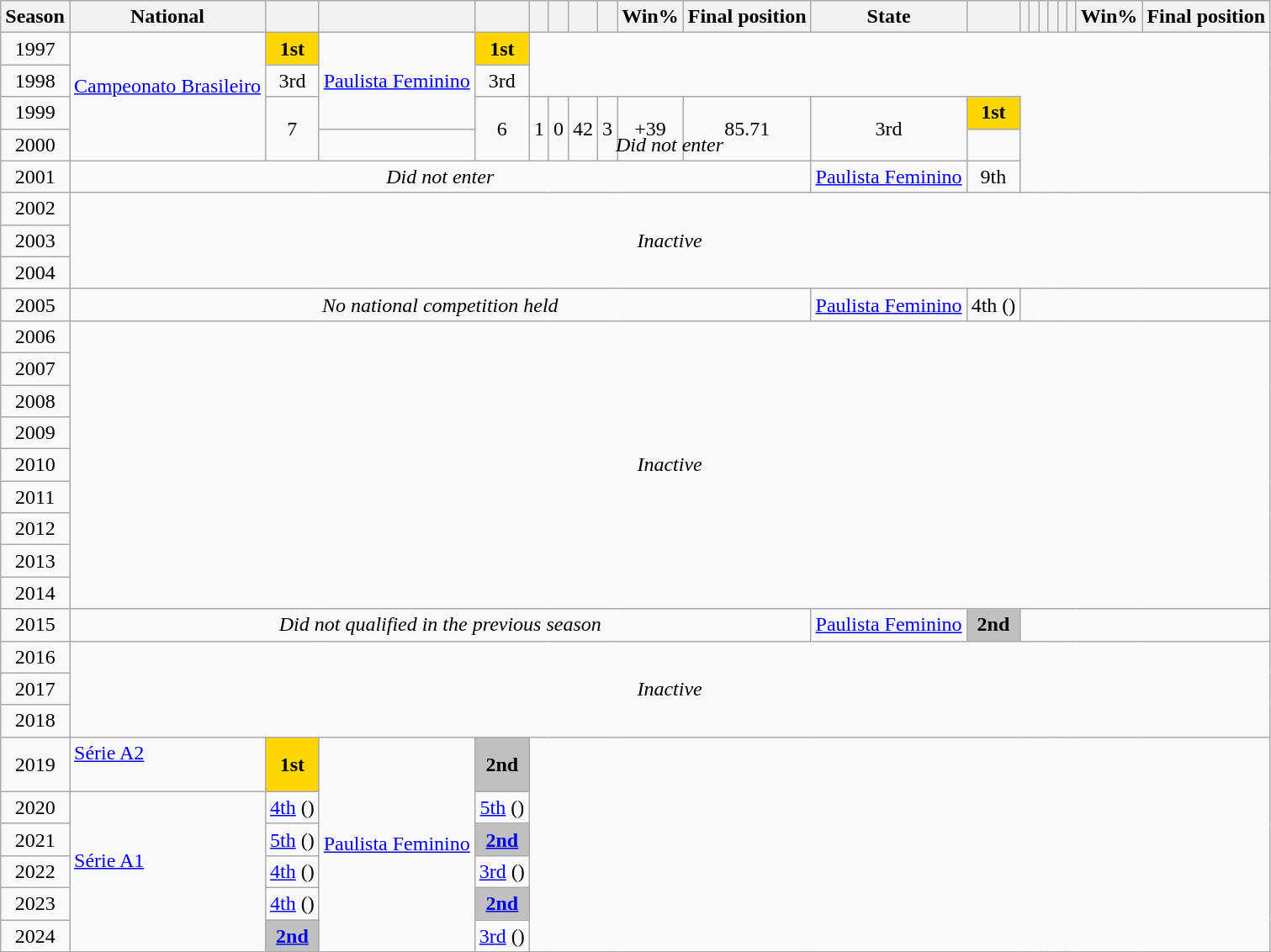<table class="wikitable sortable">
<tr>
<th>Season</th>
<th>National</th>
<th></th>
<th></th>
<th></th>
<th></th>
<th></th>
<th></th>
<th></th>
<th scope="col">Win%</th>
<th>Final position</th>
<th>State</th>
<th></th>
<th></th>
<th></th>
<th></th>
<th></th>
<th></th>
<th></th>
<th scope="col">Win%</th>
<th>Final position</th>
</tr>
<tr>
<td align=center>1997</td>
<td rowspan=4><a href='#'>Campeonato Brasileiro</a> <br> <br></td>
<td align=center style="background:gold;"><strong>1st</strong></td>
<td rowspan=3><a href='#'>Paulista Feminino</a><br></td>
<td align=center style="background:gold;"><strong>1st</strong></td>
</tr>
<tr>
<td align=center>1998<br></td>
<td align=center>3rd<br></td>
<td align=center>3rd</td>
</tr>
<tr>
<td align=center>1999</td>
<td align=center rowspan=2>7</td>
<td align=center rowspan=2>6</td>
<td align=center rowspan=2>1</td>
<td align=center rowspan=2>0</td>
<td align=center rowspan=2>42</td>
<td align=center rowspan=2>3</td>
<td align=center rowspan=2>+39</td>
<td align=center rowspan=2>85.71</td>
<td align=center rowspan=2>3rd<br></td>
<td align=center style="background:gold;"><strong>1st</strong></td>
</tr>
<tr>
<td align=center>2000</td>
<td align=center colspan=10><em>Did not enter</em></td>
</tr>
<tr>
<td align=center>2001</td>
<td align=center colspan=10><em>Did not enter</em></td>
<td><a href='#'>Paulista Feminino</a><br></td>
<td align=center>9th</td>
</tr>
<tr>
<td align=center>2002</td>
<td align=center colspan=21 rowspan=3><em>Inactive</em></td>
</tr>
<tr>
<td align=center>2003</td>
</tr>
<tr>
<td align=center>2004</td>
</tr>
<tr>
<td align=center>2005</td>
<td align=center colspan=10><em>No national competition held</em></td>
<td><a href='#'>Paulista Feminino</a><br></td>
<td align=center>4th ()</td>
</tr>
<tr>
<td align=center>2006</td>
<td align=center colspan=21 rowspan=9><em>Inactive</em></td>
</tr>
<tr>
<td align=center>2007</td>
</tr>
<tr>
<td align=center>2008</td>
</tr>
<tr>
<td align=center>2009</td>
</tr>
<tr>
<td align=center>2010</td>
</tr>
<tr>
<td align=center>2011</td>
</tr>
<tr>
<td align=center>2012</td>
</tr>
<tr>
<td align=center>2013</td>
</tr>
<tr>
<td align=center>2014</td>
</tr>
<tr>
<td align=center>2015</td>
<td align=center colspan=10><em>Did not qualified in the previous season</em></td>
<td><a href='#'>Paulista Feminino</a><br></td>
<td align=center style="background:silver;"><strong>2nd</strong></td>
</tr>
<tr>
<td align=center>2016</td>
<td align=center colspan=21 rowspan=3><em>Inactive</em></td>
</tr>
<tr>
<td align=center>2017</td>
</tr>
<tr>
<td align=center>2018</td>
</tr>
<tr>
<td align=center>2019</td>
<td><a href='#'>Série A2</a> <br> <br></td>
<td align=center style="background:gold;"><strong>1st</strong></td>
<td rowspan=6><a href='#'>Paulista Feminino</a><br></td>
<td align=center style="background:silver;"><strong>2nd</strong></td>
</tr>
<tr>
<td align=center>2020</td>
<td rowspan=5><a href='#'>Série A1</a> <br> <br></td>
<td align=center><a href='#'>4th</a> ()<br></td>
<td align=center><a href='#'>5th</a> ()</td>
</tr>
<tr>
<td align=center>2021<br></td>
<td align=center><a href='#'>5th</a> ()<br></td>
<td align=center style="background:silver;"><strong><a href='#'>2nd</a></strong></td>
</tr>
<tr>
<td align=center>2022<br></td>
<td align=center><a href='#'>4th</a> ()<br></td>
<td align=center><a href='#'>3rd</a> ()</td>
</tr>
<tr>
<td align=center>2023<br></td>
<td align=center><a href='#'>4th</a> ()<br></td>
<td align=center style="background:silver;"><strong><a href='#'>2nd</a></strong></td>
</tr>
<tr>
<td align=center>2024<br></td>
<td align=center style="background:silver;"><strong><a href='#'>2nd</a></strong><br></td>
<td align=center><a href='#'>3rd</a> ()</td>
</tr>
</table>
